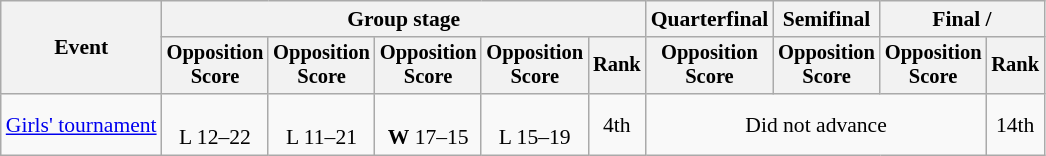<table class="wikitable" style="font-size:90%">
<tr>
<th rowspan=2>Event</th>
<th colspan=5>Group stage</th>
<th>Quarterfinal</th>
<th>Semifinal</th>
<th colspan=2>Final / </th>
</tr>
<tr style="font-size:95%">
<th>Opposition<br>Score</th>
<th>Opposition<br>Score</th>
<th>Opposition<br>Score</th>
<th>Opposition<br>Score</th>
<th>Rank</th>
<th>Opposition<br>Score</th>
<th>Opposition<br>Score</th>
<th>Opposition<br>Score</th>
<th>Rank</th>
</tr>
<tr align=center>
<td align=left><a href='#'>Girls' tournament</a></td>
<td><br>L 12–22</td>
<td><br>L 11–21</td>
<td><br><strong>W</strong> 17–15</td>
<td><br>L 15–19</td>
<td>4th</td>
<td colspan=3>Did not advance</td>
<td>14th</td>
</tr>
</table>
